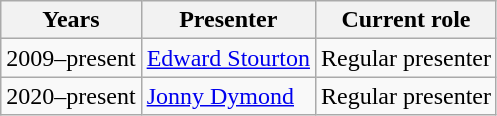<table class="wikitable">
<tr>
<th>Years</th>
<th>Presenter</th>
<th>Current role</th>
</tr>
<tr>
<td>2009–present</td>
<td><a href='#'>Edward Stourton</a></td>
<td>Regular presenter</td>
</tr>
<tr>
<td>2020–present</td>
<td><a href='#'>Jonny Dymond</a></td>
<td>Regular presenter<br></td>
</tr>
</table>
